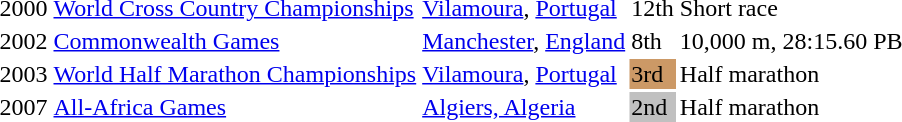<table>
<tr>
<td>2000</td>
<td><a href='#'>World Cross Country Championships</a></td>
<td><a href='#'>Vilamoura</a>, <a href='#'>Portugal</a></td>
<td>12th</td>
<td>Short race</td>
</tr>
<tr>
<td>2002</td>
<td><a href='#'>Commonwealth Games</a></td>
<td><a href='#'>Manchester</a>, <a href='#'>England</a></td>
<td>8th</td>
<td>10,000 m, 28:15.60 PB</td>
</tr>
<tr>
<td>2003</td>
<td><a href='#'>World Half Marathon Championships</a></td>
<td><a href='#'>Vilamoura</a>, <a href='#'>Portugal</a></td>
<td bgcolor=cc9966>3rd</td>
<td>Half marathon</td>
</tr>
<tr>
<td>2007</td>
<td><a href='#'>All-Africa Games</a></td>
<td><a href='#'>Algiers, Algeria</a></td>
<td bgcolor=silver>2nd</td>
<td>Half marathon</td>
</tr>
<tr>
</tr>
</table>
